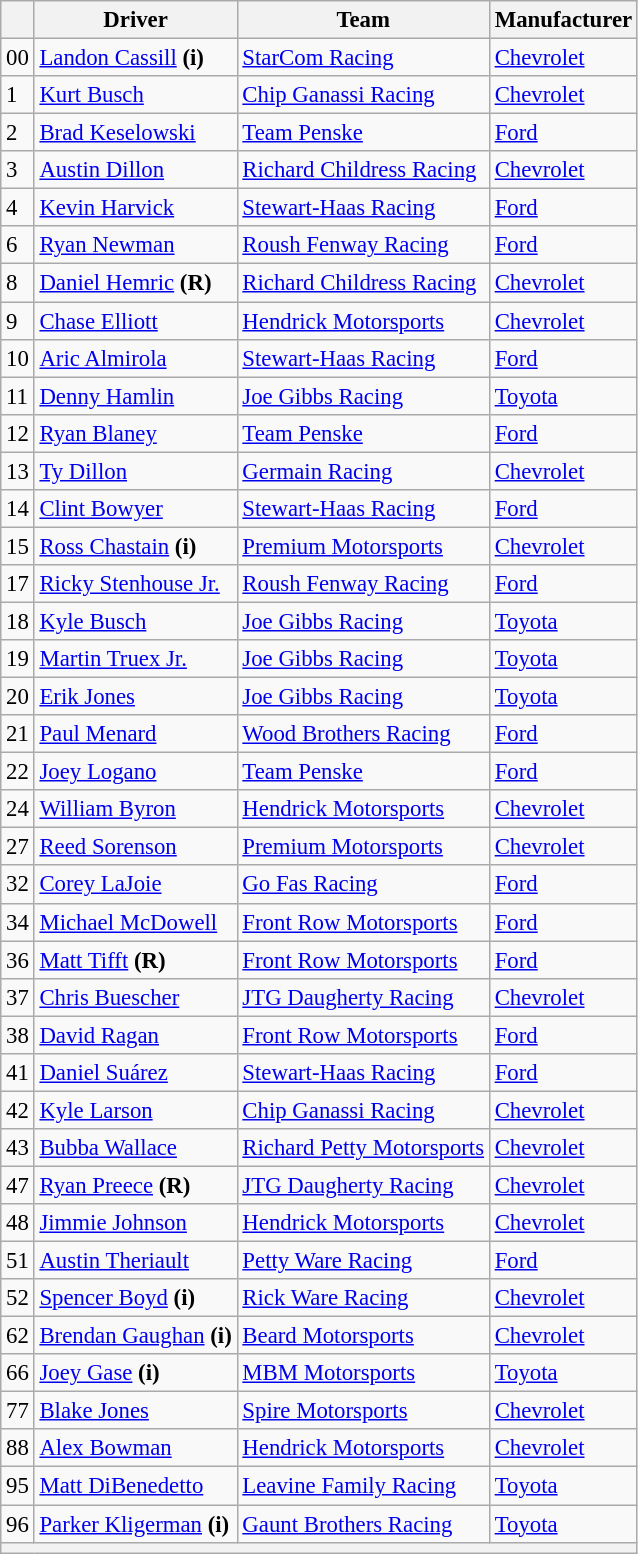<table class="wikitable" style="font-size:95%">
<tr>
<th></th>
<th>Driver</th>
<th>Team</th>
<th>Manufacturer</th>
</tr>
<tr>
<td>00</td>
<td><a href='#'>Landon Cassill</a> <strong>(i)</strong></td>
<td><a href='#'>StarCom Racing</a></td>
<td><a href='#'>Chevrolet</a></td>
</tr>
<tr>
<td>1</td>
<td><a href='#'>Kurt Busch</a></td>
<td><a href='#'>Chip Ganassi Racing</a></td>
<td><a href='#'>Chevrolet</a></td>
</tr>
<tr>
<td>2</td>
<td><a href='#'>Brad Keselowski</a></td>
<td><a href='#'>Team Penske</a></td>
<td><a href='#'>Ford</a></td>
</tr>
<tr>
<td>3</td>
<td><a href='#'>Austin Dillon</a></td>
<td><a href='#'>Richard Childress Racing</a></td>
<td><a href='#'>Chevrolet</a></td>
</tr>
<tr>
<td>4</td>
<td><a href='#'>Kevin Harvick</a></td>
<td><a href='#'>Stewart-Haas Racing</a></td>
<td><a href='#'>Ford</a></td>
</tr>
<tr>
<td>6</td>
<td><a href='#'>Ryan Newman</a></td>
<td><a href='#'>Roush Fenway Racing</a></td>
<td><a href='#'>Ford</a></td>
</tr>
<tr>
<td>8</td>
<td><a href='#'>Daniel Hemric</a> <strong>(R)</strong></td>
<td><a href='#'>Richard Childress Racing</a></td>
<td><a href='#'>Chevrolet</a></td>
</tr>
<tr>
<td>9</td>
<td><a href='#'>Chase Elliott</a></td>
<td><a href='#'>Hendrick Motorsports</a></td>
<td><a href='#'>Chevrolet</a></td>
</tr>
<tr>
<td>10</td>
<td><a href='#'>Aric Almirola</a></td>
<td><a href='#'>Stewart-Haas Racing</a></td>
<td><a href='#'>Ford</a></td>
</tr>
<tr>
<td>11</td>
<td><a href='#'>Denny Hamlin</a></td>
<td><a href='#'>Joe Gibbs Racing</a></td>
<td><a href='#'>Toyota</a></td>
</tr>
<tr>
<td>12</td>
<td><a href='#'>Ryan Blaney</a></td>
<td><a href='#'>Team Penske</a></td>
<td><a href='#'>Ford</a></td>
</tr>
<tr>
<td>13</td>
<td><a href='#'>Ty Dillon</a></td>
<td><a href='#'>Germain Racing</a></td>
<td><a href='#'>Chevrolet</a></td>
</tr>
<tr>
<td>14</td>
<td><a href='#'>Clint Bowyer</a></td>
<td><a href='#'>Stewart-Haas Racing</a></td>
<td><a href='#'>Ford</a></td>
</tr>
<tr>
<td>15</td>
<td><a href='#'>Ross Chastain</a> <strong>(i)</strong></td>
<td><a href='#'>Premium Motorsports</a></td>
<td><a href='#'>Chevrolet</a></td>
</tr>
<tr>
<td>17</td>
<td><a href='#'>Ricky Stenhouse Jr.</a></td>
<td><a href='#'>Roush Fenway Racing</a></td>
<td><a href='#'>Ford</a></td>
</tr>
<tr>
<td>18</td>
<td><a href='#'>Kyle Busch</a></td>
<td><a href='#'>Joe Gibbs Racing</a></td>
<td><a href='#'>Toyota</a></td>
</tr>
<tr>
<td>19</td>
<td><a href='#'>Martin Truex Jr.</a></td>
<td><a href='#'>Joe Gibbs Racing</a></td>
<td><a href='#'>Toyota</a></td>
</tr>
<tr>
<td>20</td>
<td><a href='#'>Erik Jones</a></td>
<td><a href='#'>Joe Gibbs Racing</a></td>
<td><a href='#'>Toyota</a></td>
</tr>
<tr>
<td>21</td>
<td><a href='#'>Paul Menard</a></td>
<td><a href='#'>Wood Brothers Racing</a></td>
<td><a href='#'>Ford</a></td>
</tr>
<tr>
<td>22</td>
<td><a href='#'>Joey Logano</a></td>
<td><a href='#'>Team Penske</a></td>
<td><a href='#'>Ford</a></td>
</tr>
<tr>
<td>24</td>
<td><a href='#'>William Byron</a></td>
<td><a href='#'>Hendrick Motorsports</a></td>
<td><a href='#'>Chevrolet</a></td>
</tr>
<tr>
<td>27</td>
<td><a href='#'>Reed Sorenson</a></td>
<td><a href='#'>Premium Motorsports</a></td>
<td><a href='#'>Chevrolet</a></td>
</tr>
<tr>
<td>32</td>
<td><a href='#'>Corey LaJoie</a></td>
<td><a href='#'>Go Fas Racing</a></td>
<td><a href='#'>Ford</a></td>
</tr>
<tr>
<td>34</td>
<td><a href='#'>Michael McDowell</a></td>
<td><a href='#'>Front Row Motorsports</a></td>
<td><a href='#'>Ford</a></td>
</tr>
<tr>
<td>36</td>
<td><a href='#'>Matt Tifft</a> <strong>(R)</strong></td>
<td><a href='#'>Front Row Motorsports</a></td>
<td><a href='#'>Ford</a></td>
</tr>
<tr>
<td>37</td>
<td><a href='#'>Chris Buescher</a></td>
<td><a href='#'>JTG Daugherty Racing</a></td>
<td><a href='#'>Chevrolet</a></td>
</tr>
<tr>
<td>38</td>
<td><a href='#'>David Ragan</a></td>
<td><a href='#'>Front Row Motorsports</a></td>
<td><a href='#'>Ford</a></td>
</tr>
<tr>
<td>41</td>
<td><a href='#'>Daniel Suárez</a></td>
<td><a href='#'>Stewart-Haas Racing</a></td>
<td><a href='#'>Ford</a></td>
</tr>
<tr>
<td>42</td>
<td><a href='#'>Kyle Larson</a></td>
<td><a href='#'>Chip Ganassi Racing</a></td>
<td><a href='#'>Chevrolet</a></td>
</tr>
<tr>
<td>43</td>
<td><a href='#'>Bubba Wallace</a></td>
<td><a href='#'>Richard Petty Motorsports</a></td>
<td><a href='#'>Chevrolet</a></td>
</tr>
<tr>
<td>47</td>
<td><a href='#'>Ryan Preece</a> <strong>(R)</strong></td>
<td><a href='#'>JTG Daugherty Racing</a></td>
<td><a href='#'>Chevrolet</a></td>
</tr>
<tr>
<td>48</td>
<td><a href='#'>Jimmie Johnson</a></td>
<td><a href='#'>Hendrick Motorsports</a></td>
<td><a href='#'>Chevrolet</a></td>
</tr>
<tr>
<td>51</td>
<td><a href='#'>Austin Theriault</a></td>
<td><a href='#'>Petty Ware Racing</a></td>
<td><a href='#'>Ford</a></td>
</tr>
<tr>
<td>52</td>
<td><a href='#'>Spencer Boyd</a> <strong>(i)</strong></td>
<td><a href='#'>Rick Ware Racing</a></td>
<td><a href='#'>Chevrolet</a></td>
</tr>
<tr>
<td>62</td>
<td><a href='#'>Brendan Gaughan</a> <strong>(i)</strong></td>
<td><a href='#'>Beard Motorsports</a></td>
<td><a href='#'>Chevrolet</a></td>
</tr>
<tr>
<td>66</td>
<td><a href='#'>Joey Gase</a> <strong>(i)</strong></td>
<td><a href='#'>MBM Motorsports</a></td>
<td><a href='#'>Toyota</a></td>
</tr>
<tr>
<td>77</td>
<td><a href='#'>Blake Jones</a></td>
<td><a href='#'>Spire Motorsports</a></td>
<td><a href='#'>Chevrolet</a></td>
</tr>
<tr>
<td>88</td>
<td><a href='#'>Alex Bowman</a></td>
<td><a href='#'>Hendrick Motorsports</a></td>
<td><a href='#'>Chevrolet</a></td>
</tr>
<tr>
<td>95</td>
<td><a href='#'>Matt DiBenedetto</a></td>
<td><a href='#'>Leavine Family Racing</a></td>
<td><a href='#'>Toyota</a></td>
</tr>
<tr>
<td>96</td>
<td><a href='#'>Parker Kligerman</a> <strong>(i)</strong></td>
<td><a href='#'>Gaunt Brothers Racing</a></td>
<td><a href='#'>Toyota</a></td>
</tr>
<tr>
<th colspan="4"></th>
</tr>
</table>
